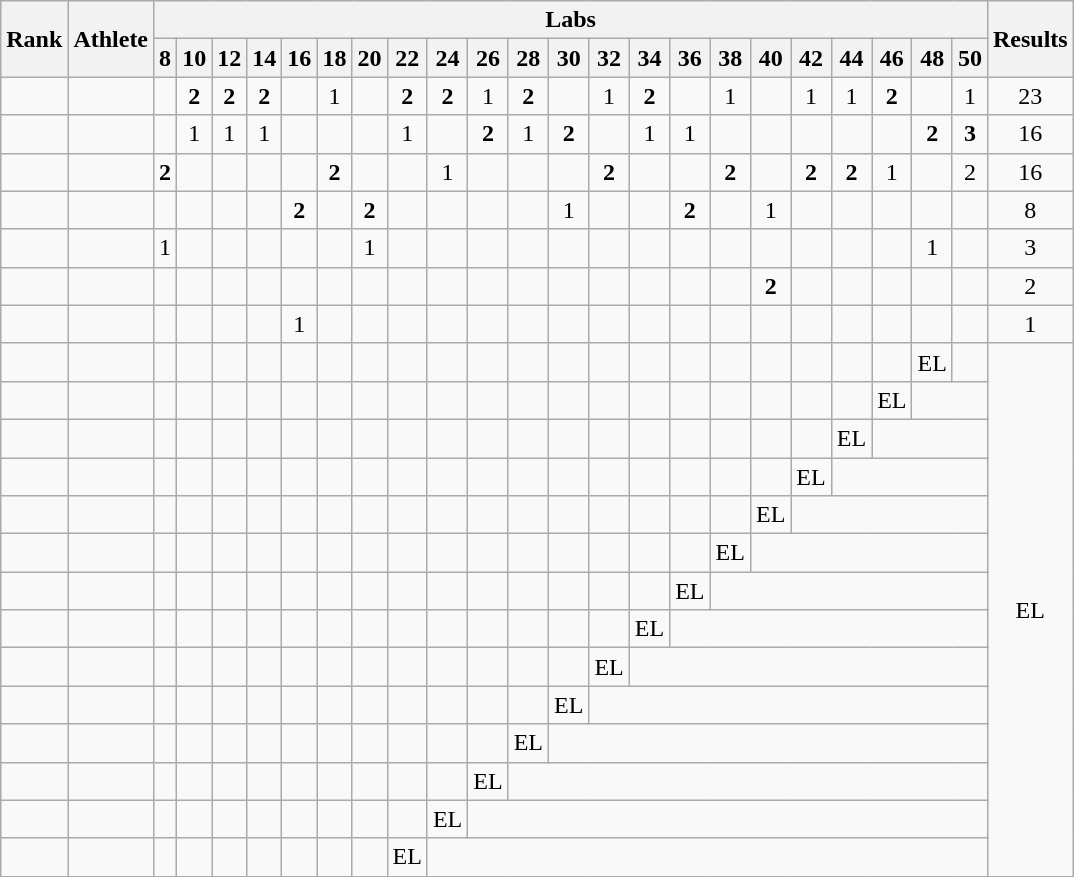<table class="wikitable sortable" style="text-align:center">
<tr>
<th rowspan="2">Rank</th>
<th rowspan="2">Athlete</th>
<th colspan="22">Labs</th>
<th rowspan="2">Results</th>
</tr>
<tr>
<th>8</th>
<th>10</th>
<th>12</th>
<th>14</th>
<th>16</th>
<th>18</th>
<th>20</th>
<th>22</th>
<th>24</th>
<th>26</th>
<th>28</th>
<th>30</th>
<th>32</th>
<th>34</th>
<th>36</th>
<th>38</th>
<th>40</th>
<th>42</th>
<th>44</th>
<th>46</th>
<th>48</th>
<th>50</th>
</tr>
<tr>
<td></td>
<td align="left"></td>
<td></td>
<td><strong>2</strong></td>
<td><strong>2</strong></td>
<td><strong>2</strong></td>
<td></td>
<td>1</td>
<td></td>
<td><strong>2</strong></td>
<td><strong>2</strong></td>
<td>1</td>
<td><strong>2</strong></td>
<td></td>
<td>1</td>
<td><strong>2</strong></td>
<td></td>
<td>1</td>
<td></td>
<td>1</td>
<td>1</td>
<td><strong>2</strong></td>
<td></td>
<td>1</td>
<td>23<br></td>
</tr>
<tr>
<td></td>
<td align="left"></td>
<td></td>
<td>1</td>
<td>1</td>
<td>1</td>
<td></td>
<td></td>
<td></td>
<td>1</td>
<td></td>
<td><strong>2</strong></td>
<td>1</td>
<td><strong>2</strong></td>
<td></td>
<td>1</td>
<td>1</td>
<td></td>
<td></td>
<td></td>
<td></td>
<td></td>
<td><strong>2</strong></td>
<td><strong>3</strong></td>
<td>16<br></td>
</tr>
<tr>
<td></td>
<td align="left"></td>
<td><strong>2</strong></td>
<td></td>
<td></td>
<td></td>
<td></td>
<td><strong>2</strong></td>
<td></td>
<td></td>
<td>1</td>
<td></td>
<td></td>
<td></td>
<td><strong>2</strong></td>
<td></td>
<td></td>
<td><strong>2</strong></td>
<td></td>
<td><strong>2</strong></td>
<td><strong>2</strong></td>
<td>1</td>
<td></td>
<td>2</td>
<td>16<br></td>
</tr>
<tr>
<td></td>
<td align="left"></td>
<td></td>
<td></td>
<td></td>
<td></td>
<td><strong>2</strong></td>
<td></td>
<td><strong>2</strong></td>
<td></td>
<td></td>
<td></td>
<td></td>
<td>1</td>
<td></td>
<td></td>
<td><strong>2</strong></td>
<td></td>
<td>1</td>
<td></td>
<td></td>
<td></td>
<td></td>
<td></td>
<td>8</td>
</tr>
<tr>
<td></td>
<td align="left"></td>
<td>1</td>
<td></td>
<td></td>
<td></td>
<td></td>
<td></td>
<td>1</td>
<td></td>
<td></td>
<td></td>
<td></td>
<td></td>
<td></td>
<td></td>
<td></td>
<td></td>
<td></td>
<td></td>
<td></td>
<td></td>
<td>1</td>
<td></td>
<td>3</td>
</tr>
<tr>
<td></td>
<td align="left"></td>
<td></td>
<td></td>
<td></td>
<td></td>
<td></td>
<td></td>
<td></td>
<td></td>
<td></td>
<td></td>
<td></td>
<td></td>
<td></td>
<td></td>
<td></td>
<td></td>
<td><strong>2</strong></td>
<td></td>
<td></td>
<td></td>
<td></td>
<td></td>
<td>2</td>
</tr>
<tr>
<td></td>
<td align="left"></td>
<td></td>
<td></td>
<td></td>
<td></td>
<td>1</td>
<td></td>
<td></td>
<td></td>
<td></td>
<td></td>
<td></td>
<td></td>
<td></td>
<td></td>
<td></td>
<td></td>
<td></td>
<td></td>
<td></td>
<td></td>
<td></td>
<td></td>
<td>1</td>
</tr>
<tr>
<td></td>
<td align="left"></td>
<td></td>
<td></td>
<td></td>
<td></td>
<td></td>
<td></td>
<td></td>
<td></td>
<td></td>
<td></td>
<td></td>
<td></td>
<td></td>
<td></td>
<td></td>
<td></td>
<td></td>
<td></td>
<td></td>
<td></td>
<td>EL</td>
<td></td>
<td rowspan="14">EL</td>
</tr>
<tr>
<td></td>
<td align="left"></td>
<td></td>
<td></td>
<td></td>
<td></td>
<td></td>
<td></td>
<td></td>
<td></td>
<td></td>
<td></td>
<td></td>
<td></td>
<td></td>
<td></td>
<td></td>
<td></td>
<td></td>
<td></td>
<td></td>
<td>EL</td>
<td colspan="2"></td>
</tr>
<tr>
<td></td>
<td align="left"></td>
<td></td>
<td></td>
<td></td>
<td></td>
<td></td>
<td></td>
<td></td>
<td></td>
<td></td>
<td></td>
<td></td>
<td></td>
<td></td>
<td></td>
<td></td>
<td></td>
<td></td>
<td></td>
<td>EL</td>
<td colspan="3"></td>
</tr>
<tr>
<td></td>
<td align="left"></td>
<td></td>
<td></td>
<td></td>
<td></td>
<td></td>
<td></td>
<td></td>
<td></td>
<td></td>
<td></td>
<td></td>
<td></td>
<td></td>
<td></td>
<td></td>
<td></td>
<td></td>
<td>EL</td>
<td colspan="4"></td>
</tr>
<tr>
<td></td>
<td align="left"></td>
<td></td>
<td></td>
<td></td>
<td></td>
<td></td>
<td></td>
<td></td>
<td></td>
<td></td>
<td></td>
<td></td>
<td></td>
<td></td>
<td></td>
<td></td>
<td></td>
<td>EL</td>
<td colspan="5"></td>
</tr>
<tr>
<td></td>
<td align="left"></td>
<td></td>
<td></td>
<td></td>
<td></td>
<td></td>
<td></td>
<td></td>
<td></td>
<td></td>
<td></td>
<td></td>
<td></td>
<td></td>
<td></td>
<td></td>
<td>EL</td>
<td colspan="6"></td>
</tr>
<tr>
<td></td>
<td align="left"></td>
<td></td>
<td></td>
<td></td>
<td></td>
<td></td>
<td></td>
<td></td>
<td></td>
<td></td>
<td></td>
<td></td>
<td></td>
<td></td>
<td></td>
<td>EL</td>
<td colspan="7"></td>
</tr>
<tr>
<td></td>
<td align="left"></td>
<td></td>
<td></td>
<td></td>
<td></td>
<td></td>
<td></td>
<td></td>
<td></td>
<td></td>
<td></td>
<td></td>
<td></td>
<td></td>
<td>EL</td>
<td colspan="8"></td>
</tr>
<tr>
<td></td>
<td align="left"></td>
<td></td>
<td></td>
<td></td>
<td></td>
<td></td>
<td></td>
<td></td>
<td></td>
<td></td>
<td></td>
<td></td>
<td></td>
<td>EL</td>
<td colspan="9"></td>
</tr>
<tr>
<td></td>
<td align="left"></td>
<td></td>
<td></td>
<td></td>
<td></td>
<td></td>
<td></td>
<td></td>
<td></td>
<td></td>
<td></td>
<td></td>
<td>EL</td>
<td colspan="10"></td>
</tr>
<tr>
<td></td>
<td align="left"></td>
<td></td>
<td></td>
<td></td>
<td></td>
<td></td>
<td></td>
<td></td>
<td></td>
<td></td>
<td></td>
<td>EL</td>
<td colspan="11"></td>
</tr>
<tr>
<td></td>
<td align="left"></td>
<td></td>
<td></td>
<td></td>
<td></td>
<td></td>
<td></td>
<td></td>
<td></td>
<td></td>
<td>EL</td>
<td colspan="12"></td>
</tr>
<tr>
<td></td>
<td align="left"></td>
<td></td>
<td></td>
<td></td>
<td></td>
<td></td>
<td></td>
<td></td>
<td></td>
<td>EL</td>
<td colspan="13"></td>
</tr>
<tr>
<td></td>
<td align="left"></td>
<td></td>
<td></td>
<td></td>
<td></td>
<td></td>
<td></td>
<td></td>
<td>EL</td>
<td colspan="14"></td>
</tr>
</table>
